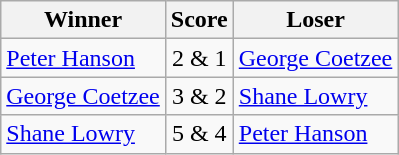<table class="wikitable" font-size:95%;">
<tr>
<th>Winner</th>
<th>Score</th>
<th>Loser</th>
</tr>
<tr>
<td><a href='#'>Peter Hanson</a></td>
<td align=center>2 & 1</td>
<td><a href='#'>George Coetzee</a></td>
</tr>
<tr>
<td><a href='#'>George Coetzee</a></td>
<td align=center>3 & 2</td>
<td><a href='#'>Shane Lowry</a></td>
</tr>
<tr>
<td><a href='#'>Shane Lowry</a></td>
<td align=center>5 & 4</td>
<td><a href='#'>Peter Hanson</a></td>
</tr>
</table>
